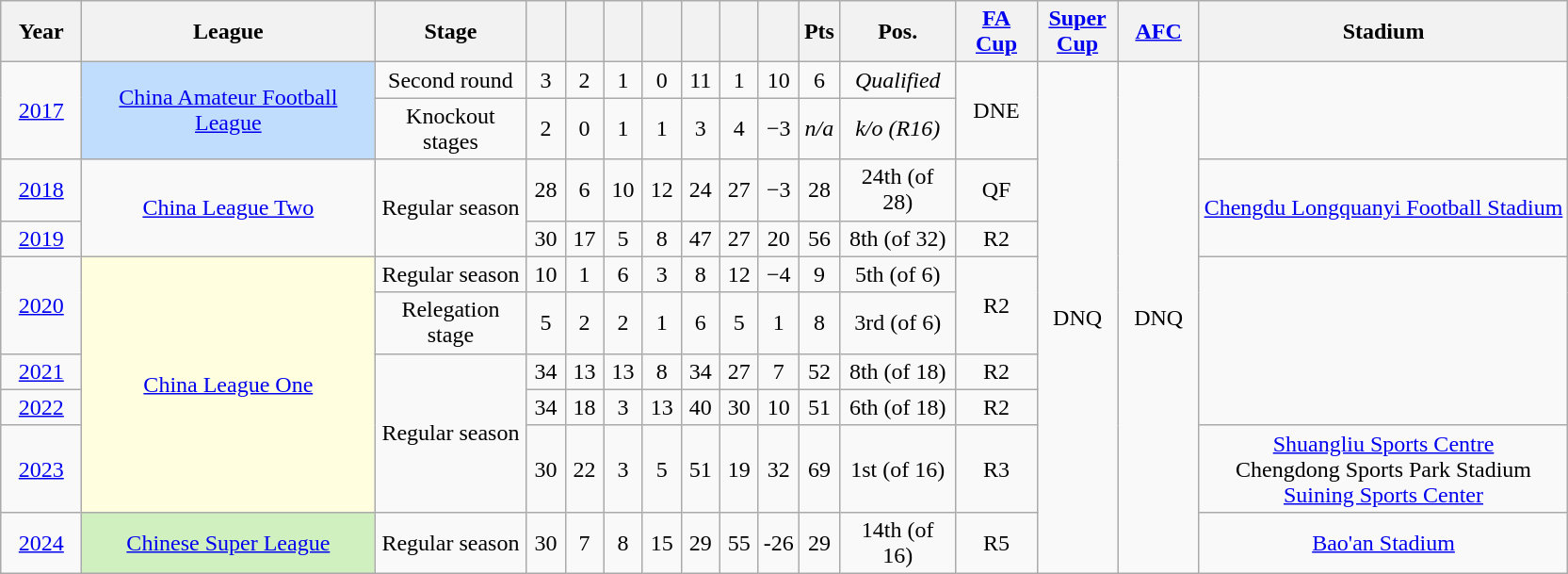<table class="wikitable sortable" style=text-align:Center>
<tr>
<th width=50px>Year</th>
<th width=200px>League</th>
<th width=100px>Stage</th>
<th width=20px></th>
<th width=20px></th>
<th width=20px></th>
<th width=20px></th>
<th width=20px></th>
<th width=20px></th>
<th width=20px></th>
<th width=20px>Pts</th>
<th width=75px>Pos.</th>
<th width=50px><a href='#'>FA Cup</a></th>
<th width=50px><a href='#'>Super Cup</a></th>
<th width=50px><a href='#'>AFC</a></th>
<th>Stadium</th>
</tr>
<tr>
<td rowspan="2"><a href='#'>2017</a></td>
<td rowspan="2" bgcolor=#c1ddfd><a href='#'>China Amateur Football League</a></td>
<td>Second round</td>
<td>3</td>
<td>2</td>
<td>1</td>
<td>0</td>
<td>11</td>
<td>1</td>
<td>10</td>
<td>6</td>
<td><em>Qualified</em></td>
<td rowspan="2">DNE</td>
<td rowspan="10">DNQ</td>
<td rowspan="10">DNQ</td>
</tr>
<tr>
<td>Knockout stages</td>
<td>2</td>
<td>0</td>
<td>1</td>
<td>1</td>
<td>3</td>
<td>4</td>
<td>−3</td>
<td><em>n/a</em></td>
<td><em>k/o (R16)</em></td>
</tr>
<tr>
<td><a href='#'>2018</a></td>
<td rowspan="2"><a href='#'>China League Two</a></td>
<td rowspan="2">Regular season</td>
<td>28</td>
<td>6</td>
<td>10</td>
<td>12</td>
<td>24</td>
<td>27</td>
<td>−3</td>
<td>28</td>
<td>24th (of 28)</td>
<td>QF</td>
<td rowspan="2"><a href='#'>Chengdu Longquanyi Football Stadium</a></td>
</tr>
<tr>
<td><a href='#'>2019</a></td>
<td>30</td>
<td>17</td>
<td>5</td>
<td>8</td>
<td>47</td>
<td>27</td>
<td>20</td>
<td>56</td>
<td>8th (of 32)</td>
<td>R2</td>
</tr>
<tr>
<td rowspan="2"><a href='#'>2020</a></td>
<td rowspan="5" bgcolor=#FFFFE0><a href='#'>China League One</a></td>
<td>Regular season</td>
<td>10</td>
<td>1</td>
<td>6</td>
<td>3</td>
<td>8</td>
<td>12</td>
<td>−4</td>
<td>9</td>
<td>5th (of 6)</td>
<td rowspan="2">R2</td>
</tr>
<tr>
<td>Relegation stage</td>
<td>5</td>
<td>2</td>
<td>2</td>
<td>1</td>
<td>6</td>
<td>5</td>
<td>1</td>
<td>8</td>
<td>3rd (of 6)</td>
</tr>
<tr>
<td><a href='#'>2021</a></td>
<td rowspan="3">Regular season</td>
<td>34</td>
<td>13</td>
<td>13</td>
<td>8</td>
<td>34</td>
<td>27</td>
<td>7</td>
<td>52</td>
<td>8th (of 18)</td>
<td>R2</td>
</tr>
<tr>
<td><a href='#'>2022</a></td>
<td>34</td>
<td>18</td>
<td>3</td>
<td>13</td>
<td>40</td>
<td>30</td>
<td>10</td>
<td>51</td>
<td>6th (of 18)</td>
<td>R2</td>
</tr>
<tr>
<td><a href='#'>2023</a></td>
<td>30</td>
<td>22</td>
<td>3</td>
<td>5</td>
<td>51</td>
<td>19</td>
<td>32</td>
<td>69</td>
<td>1st (of 16)</td>
<td>R3</td>
<td rowspan="1"><a href='#'>Shuangliu Sports Centre</a><br>Chengdong Sports Park Stadium<br><a href='#'>Suining Sports Center</a></td>
</tr>
<tr>
<td><a href='#'>2024</a></td>
<td bgcolor="#D0F0C0"><a href='#'>Chinese Super League</a></td>
<td>Regular season</td>
<td>30</td>
<td>7</td>
<td>8</td>
<td>15</td>
<td>29</td>
<td>55</td>
<td>-26</td>
<td>29</td>
<td>14th (of 16)</td>
<td>R5</td>
<td rowspan="1"><a href='#'>Bao'an Stadium</a></td>
</tr>
</table>
